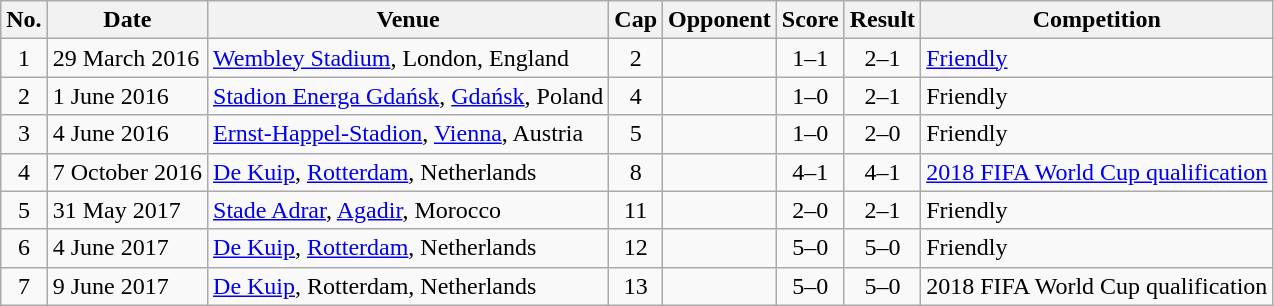<table class="wikitable sortable">
<tr>
<th scope="col">No.</th>
<th scope="col" data-sort-type="date">Date</th>
<th scope="col">Venue</th>
<th scope="col">Cap</th>
<th scope="col">Opponent</th>
<th scope="col">Score</th>
<th scope="col">Result</th>
<th scope="col">Competition</th>
</tr>
<tr>
<td align="center">1</td>
<td>29 March 2016</td>
<td><a href='#'>Wembley Stadium</a>, London, England</td>
<td align="center">2</td>
<td></td>
<td align="center">1–1</td>
<td align="center">2–1</td>
<td><a href='#'>Friendly</a></td>
</tr>
<tr>
<td align="center">2</td>
<td>1 June 2016</td>
<td><a href='#'>Stadion Energa Gdańsk</a>, <a href='#'>Gdańsk</a>, Poland</td>
<td align="center">4</td>
<td></td>
<td align="center">1–0</td>
<td align="center">2–1</td>
<td>Friendly</td>
</tr>
<tr>
<td align="center">3</td>
<td>4 June 2016</td>
<td><a href='#'>Ernst-Happel-Stadion</a>, <a href='#'>Vienna</a>, Austria</td>
<td align="center">5</td>
<td></td>
<td align="center">1–0</td>
<td align="center">2–0</td>
<td>Friendly</td>
</tr>
<tr>
<td align="center">4</td>
<td>7 October 2016</td>
<td><a href='#'>De Kuip</a>, <a href='#'>Rotterdam</a>, Netherlands</td>
<td align="center">8</td>
<td></td>
<td align="center">4–1</td>
<td align="center">4–1</td>
<td><a href='#'>2018 FIFA World Cup qualification</a></td>
</tr>
<tr>
<td align="center">5</td>
<td>31 May 2017</td>
<td><a href='#'>Stade Adrar</a>, <a href='#'>Agadir</a>, Morocco</td>
<td align="center">11</td>
<td></td>
<td align="center">2–0</td>
<td align="center">2–1</td>
<td>Friendly</td>
</tr>
<tr>
<td align="center">6</td>
<td>4 June 2017</td>
<td><a href='#'>De Kuip</a>, <a href='#'>Rotterdam</a>, Netherlands</td>
<td align="center">12</td>
<td></td>
<td align="center">5–0</td>
<td align="center">5–0</td>
<td>Friendly</td>
</tr>
<tr>
<td align="center">7</td>
<td>9 June 2017</td>
<td><a href='#'>De Kuip</a>, Rotterdam, Netherlands</td>
<td align="center">13</td>
<td></td>
<td align="center">5–0</td>
<td align="center">5–0</td>
<td>2018 FIFA World Cup qualification</td>
</tr>
</table>
